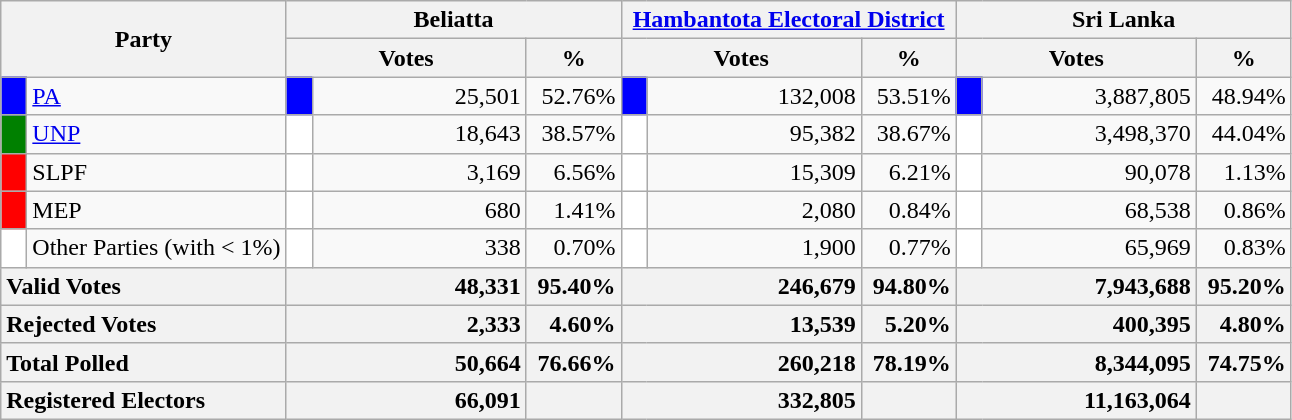<table class="wikitable">
<tr>
<th colspan="2" width="144px"rowspan="2">Party</th>
<th colspan="3" width="216px">Beliatta</th>
<th colspan="3" width="216px"><a href='#'>Hambantota Electoral District</a></th>
<th colspan="3" width="216px">Sri Lanka</th>
</tr>
<tr>
<th colspan="2" width="144px">Votes</th>
<th>%</th>
<th colspan="2" width="144px">Votes</th>
<th>%</th>
<th colspan="2" width="144px">Votes</th>
<th>%</th>
</tr>
<tr>
<td style="background-color:blue;" width="10px"></td>
<td style="text-align:left;"><a href='#'>PA</a></td>
<td style="background-color:blue;" width="10px"></td>
<td style="text-align:right;">25,501</td>
<td style="text-align:right;">52.76%</td>
<td style="background-color:blue;" width="10px"></td>
<td style="text-align:right;">132,008</td>
<td style="text-align:right;">53.51%</td>
<td style="background-color:blue;" width="10px"></td>
<td style="text-align:right;">3,887,805</td>
<td style="text-align:right;">48.94%</td>
</tr>
<tr>
<td style="background-color:green;" width="10px"></td>
<td style="text-align:left;"><a href='#'>UNP</a></td>
<td style="background-color:white;" width="10px"></td>
<td style="text-align:right;">18,643</td>
<td style="text-align:right;">38.57%</td>
<td style="background-color:white;" width="10px"></td>
<td style="text-align:right;">95,382</td>
<td style="text-align:right;">38.67%</td>
<td style="background-color:white;" width="10px"></td>
<td style="text-align:right;">3,498,370</td>
<td style="text-align:right;">44.04%</td>
</tr>
<tr>
<td style="background-color:red;" width="10px"></td>
<td style="text-align:left;">SLPF</td>
<td style="background-color:white;" width="10px"></td>
<td style="text-align:right;">3,169</td>
<td style="text-align:right;">6.56%</td>
<td style="background-color:white;" width="10px"></td>
<td style="text-align:right;">15,309</td>
<td style="text-align:right;">6.21%</td>
<td style="background-color:white;" width="10px"></td>
<td style="text-align:right;">90,078</td>
<td style="text-align:right;">1.13%</td>
</tr>
<tr>
<td style="background-color:red;" width="10px"></td>
<td style="text-align:left;">MEP</td>
<td style="background-color:white;" width="10px"></td>
<td style="text-align:right;">680</td>
<td style="text-align:right;">1.41%</td>
<td style="background-color:white;" width="10px"></td>
<td style="text-align:right;">2,080</td>
<td style="text-align:right;">0.84%</td>
<td style="background-color:white;" width="10px"></td>
<td style="text-align:right;">68,538</td>
<td style="text-align:right;">0.86%</td>
</tr>
<tr>
<td style="background-color:white;" width="10px"></td>
<td style="text-align:left;">Other Parties (with < 1%)</td>
<td style="background-color:white;" width="10px"></td>
<td style="text-align:right;">338</td>
<td style="text-align:right;">0.70%</td>
<td style="background-color:white;" width="10px"></td>
<td style="text-align:right;">1,900</td>
<td style="text-align:right;">0.77%</td>
<td style="background-color:white;" width="10px"></td>
<td style="text-align:right;">65,969</td>
<td style="text-align:right;">0.83%</td>
</tr>
<tr>
<th colspan="2" width="144px"style="text-align:left;">Valid Votes</th>
<th style="text-align:right;"colspan="2" width="144px">48,331</th>
<th style="text-align:right;">95.40%</th>
<th style="text-align:right;"colspan="2" width="144px">246,679</th>
<th style="text-align:right;">94.80%</th>
<th style="text-align:right;"colspan="2" width="144px">7,943,688</th>
<th style="text-align:right;">95.20%</th>
</tr>
<tr>
<th colspan="2" width="144px"style="text-align:left;">Rejected Votes</th>
<th style="text-align:right;"colspan="2" width="144px">2,333</th>
<th style="text-align:right;">4.60%</th>
<th style="text-align:right;"colspan="2" width="144px">13,539</th>
<th style="text-align:right;">5.20%</th>
<th style="text-align:right;"colspan="2" width="144px">400,395</th>
<th style="text-align:right;">4.80%</th>
</tr>
<tr>
<th colspan="2" width="144px"style="text-align:left;">Total Polled</th>
<th style="text-align:right;"colspan="2" width="144px">50,664</th>
<th style="text-align:right;">76.66%</th>
<th style="text-align:right;"colspan="2" width="144px">260,218</th>
<th style="text-align:right;">78.19%</th>
<th style="text-align:right;"colspan="2" width="144px">8,344,095</th>
<th style="text-align:right;">74.75%</th>
</tr>
<tr>
<th colspan="2" width="144px"style="text-align:left;">Registered Electors</th>
<th style="text-align:right;"colspan="2" width="144px">66,091</th>
<th></th>
<th style="text-align:right;"colspan="2" width="144px">332,805</th>
<th></th>
<th style="text-align:right;"colspan="2" width="144px">11,163,064</th>
<th></th>
</tr>
</table>
